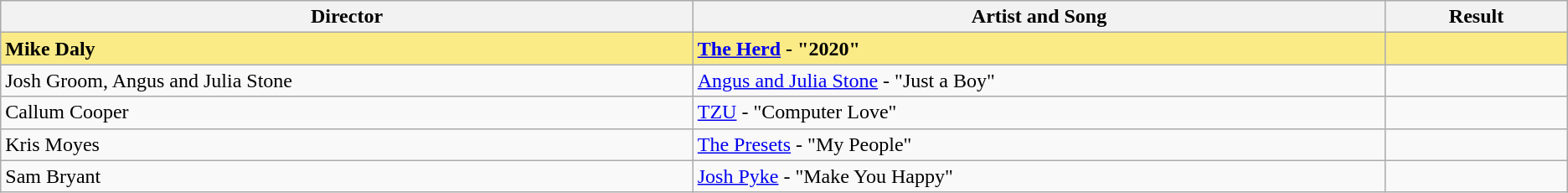<table class="sortable wikitable">
<tr>
<th width="19%">Director</th>
<th width="19%">Artist and Song</th>
<th width="5%">Result</th>
</tr>
<tr style="background:#FAEB86">
<td><strong>Mike Daly</strong></td>
<td><strong><a href='#'>The Herd</a> - "2020"</strong></td>
<td></td>
</tr>
<tr>
<td>Josh Groom, Angus and Julia Stone</td>
<td><a href='#'>Angus and Julia Stone</a> - "Just a Boy"</td>
<td></td>
</tr>
<tr>
<td>Callum Cooper</td>
<td><a href='#'>TZU</a> - "Computer Love"</td>
<td></td>
</tr>
<tr>
<td>Kris Moyes</td>
<td><a href='#'>The Presets</a> - "My People"</td>
<td></td>
</tr>
<tr>
<td>Sam Bryant</td>
<td><a href='#'>Josh Pyke</a> - "Make You Happy"</td>
<td></td>
</tr>
</table>
